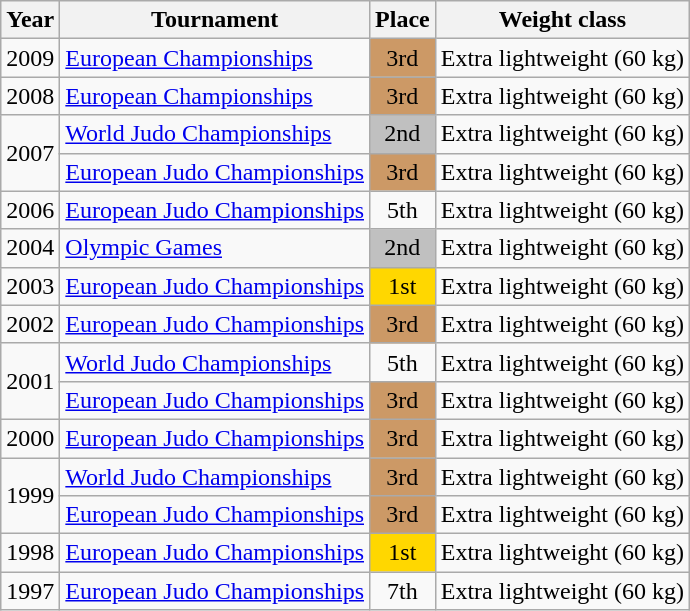<table class=wikitable>
<tr>
<th>Year</th>
<th>Tournament</th>
<th>Place</th>
<th>Weight class</th>
</tr>
<tr>
<td>2009</td>
<td><a href='#'>European Championships</a></td>
<td bgcolor="cc9966" align="center">3rd</td>
<td>Extra lightweight (60 kg)</td>
</tr>
<tr>
<td>2008</td>
<td><a href='#'>European Championships</a></td>
<td bgcolor="cc9966" align="center">3rd</td>
<td>Extra lightweight (60 kg)</td>
</tr>
<tr>
<td rowspan=2>2007</td>
<td><a href='#'>World Judo Championships</a></td>
<td bgcolor="silver" align="center">2nd</td>
<td>Extra lightweight (60 kg)</td>
</tr>
<tr>
<td><a href='#'>European Judo Championships</a></td>
<td bgcolor="cc9966" align="center">3rd</td>
<td>Extra lightweight (60 kg)</td>
</tr>
<tr>
<td>2006</td>
<td><a href='#'>European Judo Championships</a></td>
<td align="center">5th</td>
<td>Extra lightweight (60 kg)</td>
</tr>
<tr>
<td>2004</td>
<td><a href='#'>Olympic Games</a></td>
<td bgcolor="silver" align="center">2nd</td>
<td>Extra lightweight (60 kg)</td>
</tr>
<tr>
<td>2003</td>
<td><a href='#'>European Judo Championships</a></td>
<td bgcolor="gold" align="center">1st</td>
<td>Extra lightweight (60 kg)</td>
</tr>
<tr>
<td>2002</td>
<td><a href='#'>European Judo Championships</a></td>
<td bgcolor="cc9966" align="center">3rd</td>
<td>Extra lightweight (60 kg)</td>
</tr>
<tr>
<td rowspan=2>2001</td>
<td><a href='#'>World Judo Championships</a></td>
<td align="center">5th</td>
<td>Extra lightweight (60 kg)</td>
</tr>
<tr>
<td><a href='#'>European Judo Championships</a></td>
<td bgcolor="cc9966" align="center">3rd</td>
<td>Extra lightweight (60 kg)</td>
</tr>
<tr>
<td>2000</td>
<td><a href='#'>European Judo Championships</a></td>
<td bgcolor="cc9966" align="center">3rd</td>
<td>Extra lightweight (60 kg)</td>
</tr>
<tr>
<td rowspan=2>1999</td>
<td><a href='#'>World Judo Championships</a></td>
<td bgcolor="cc9966" align="center">3rd</td>
<td>Extra lightweight (60 kg)</td>
</tr>
<tr>
<td><a href='#'>European Judo Championships</a></td>
<td bgcolor="cc9966" align="center">3rd</td>
<td>Extra lightweight (60 kg)</td>
</tr>
<tr>
<td>1998</td>
<td><a href='#'>European Judo Championships</a></td>
<td bgcolor="gold" align="center">1st</td>
<td>Extra lightweight (60 kg)</td>
</tr>
<tr>
<td>1997</td>
<td><a href='#'>European Judo Championships</a></td>
<td align="center">7th</td>
<td>Extra lightweight (60 kg)</td>
</tr>
</table>
